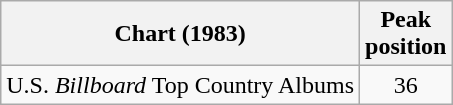<table class="wikitable">
<tr>
<th>Chart (1983)</th>
<th>Peak<br>position</th>
</tr>
<tr>
<td>U.S. <em>Billboard</em> Top Country Albums</td>
<td align="center">36</td>
</tr>
</table>
